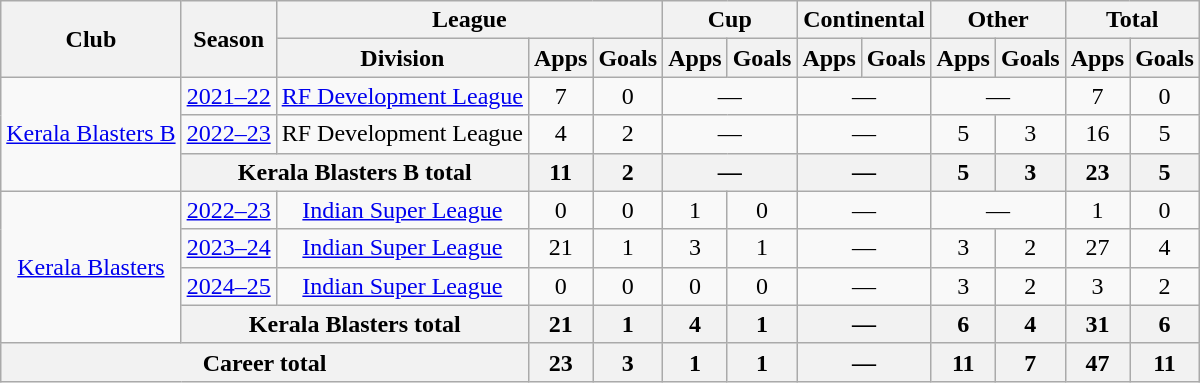<table class="wikitable" style="text-align: center;">
<tr>
<th rowspan="2">Club</th>
<th rowspan="2">Season</th>
<th colspan="3">League</th>
<th colspan="2">Cup</th>
<th colspan="2">Continental</th>
<th colspan="2">Other</th>
<th colspan="2">Total</th>
</tr>
<tr>
<th>Division</th>
<th>Apps</th>
<th>Goals</th>
<th>Apps</th>
<th>Goals</th>
<th>Apps</th>
<th>Goals</th>
<th>Apps</th>
<th>Goals</th>
<th>Apps</th>
<th>Goals</th>
</tr>
<tr>
<td rowspan="3"><a href='#'>Kerala Blasters B</a></td>
<td><a href='#'>2021–22</a></td>
<td><a href='#'>RF Development League</a></td>
<td>7</td>
<td>0</td>
<td colspan="2">—</td>
<td colspan="2">—</td>
<td colspan="2">—</td>
<td>7</td>
<td>0</td>
</tr>
<tr>
<td><a href='#'>2022–23</a></td>
<td>RF Development League</td>
<td>4</td>
<td>2</td>
<td colspan="2">—</td>
<td colspan="2">—</td>
<td>5</td>
<td>3</td>
<td>16</td>
<td>5</td>
</tr>
<tr>
<th colspan="2">Kerala Blasters B total</th>
<th>11</th>
<th>2</th>
<th colspan="2">—</th>
<th colspan="2">—</th>
<th>5</th>
<th>3</th>
<th>23</th>
<th>5</th>
</tr>
<tr>
<td rowspan="4"><a href='#'>Kerala Blasters</a></td>
<td><a href='#'>2022–23</a></td>
<td><a href='#'>Indian Super League</a></td>
<td>0</td>
<td>0</td>
<td>1</td>
<td>0</td>
<td colspan="2">—</td>
<td colspan="2">—</td>
<td>1</td>
<td>0</td>
</tr>
<tr>
<td><a href='#'>2023–24</a></td>
<td><a href='#'>Indian Super League</a></td>
<td>21</td>
<td>1</td>
<td>3</td>
<td>1</td>
<td colspan="2">—</td>
<td>3</td>
<td>2</td>
<td>27</td>
<td>4</td>
</tr>
<tr>
<td><a href='#'>2024–25</a></td>
<td><a href='#'>Indian Super League</a></td>
<td>0</td>
<td>0</td>
<td>0</td>
<td>0</td>
<td colspan="2">—</td>
<td>3</td>
<td>2</td>
<td>3</td>
<td>2</td>
</tr>
<tr>
<th colspan="2">Kerala Blasters total</th>
<th>21</th>
<th>1</th>
<th>4</th>
<th>1</th>
<th colspan="2"><strong>—</strong></th>
<th>6</th>
<th>4</th>
<th>31</th>
<th>6</th>
</tr>
<tr>
<th colspan="3">Career total</th>
<th>23</th>
<th>3</th>
<th>1</th>
<th>1</th>
<th colspan="2">—</th>
<th>11</th>
<th>7</th>
<th>47</th>
<th>11</th>
</tr>
</table>
